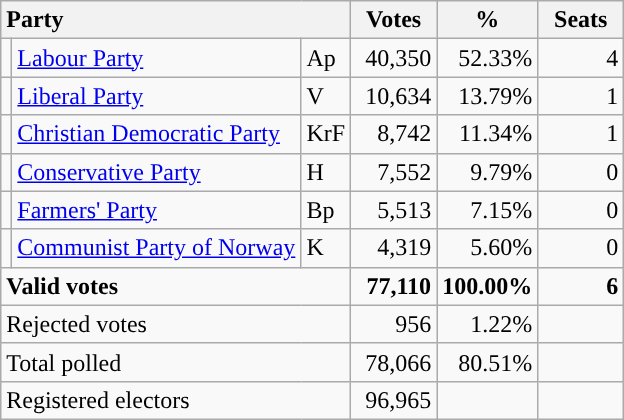<table class="wikitable" border="1" style="text-align:right;">
<tr>
<th style="text-align:left;" colspan=3>Party</th>
<th align=center width="50">Votes</th>
<th align=center width="50">%</th>
<th align=center width="50">Seats</th>
</tr>
<tr>
<td style="color:inherit;background:"></td>
<td align=left><a href='#'>Labour Party</a></td>
<td align=left>Ap</td>
<td>40,350</td>
<td>52.33%</td>
<td>4</td>
</tr>
<tr>
<td style="color:inherit;background:"></td>
<td align=left><a href='#'>Liberal Party</a></td>
<td align=left>V</td>
<td>10,634</td>
<td>13.79%</td>
<td>1</td>
</tr>
<tr>
<td style="color:inherit;background:"></td>
<td align=left><a href='#'>Christian Democratic Party</a></td>
<td align=left>KrF</td>
<td>8,742</td>
<td>11.34%</td>
<td>1</td>
</tr>
<tr>
<td style="color:inherit;background:"></td>
<td align=left><a href='#'>Conservative Party</a></td>
<td align=left>H</td>
<td>7,552</td>
<td>9.79%</td>
<td>0</td>
</tr>
<tr>
<td style="color:inherit;background:"></td>
<td align=left><a href='#'>Farmers' Party</a></td>
<td align=left>Bp</td>
<td>5,513</td>
<td>7.15%</td>
<td>0</td>
</tr>
<tr>
<td style="color:inherit;background:"></td>
<td align=left><a href='#'>Communist Party of Norway</a></td>
<td align=left>K</td>
<td>4,319</td>
<td>5.60%</td>
<td>0</td>
</tr>
<tr style="font-weight:bold">
<td align=left colspan=3>Valid votes</td>
<td>77,110</td>
<td>100.00%</td>
<td>6</td>
</tr>
<tr>
<td align=left colspan=3>Rejected votes</td>
<td>956</td>
<td>1.22%</td>
<td></td>
</tr>
<tr>
<td align=left colspan=3>Total polled</td>
<td>78,066</td>
<td>80.51%</td>
<td></td>
</tr>
<tr>
<td align=left colspan=3>Registered electors</td>
<td>96,965</td>
<td></td>
<td></td>
</tr>
</table>
